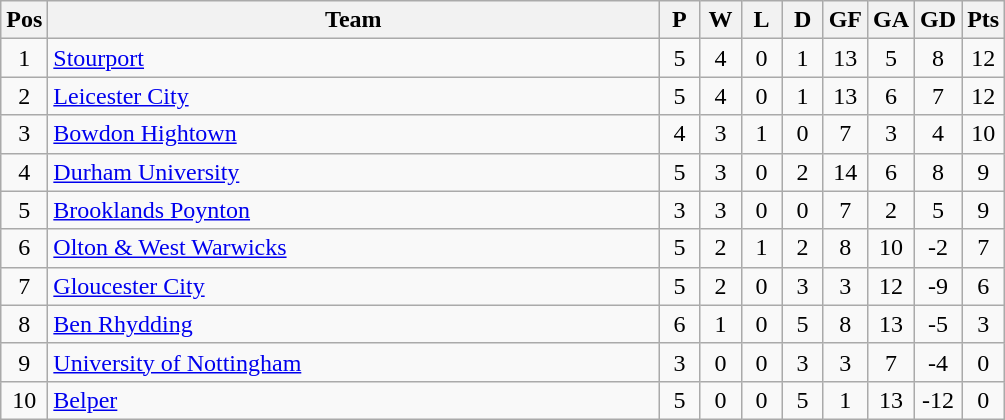<table class="wikitable" style="font-size: 100%">
<tr>
<th width=20>Pos</th>
<th width=400>Team</th>
<th width=20>P</th>
<th width=20>W</th>
<th width=20>L</th>
<th width=20>D</th>
<th width=20>GF</th>
<th width=20>GA</th>
<th width=20>GD</th>
<th width=20>Pts</th>
</tr>
<tr align=center>
<td>1</td>
<td align="left"><a href='#'>Stourport</a></td>
<td>5</td>
<td>4</td>
<td>0</td>
<td>1</td>
<td>13</td>
<td>5</td>
<td>8</td>
<td>12</td>
</tr>
<tr align=center>
<td>2</td>
<td align="left"><a href='#'>Leicester City</a></td>
<td>5</td>
<td>4</td>
<td>0</td>
<td>1</td>
<td>13</td>
<td>6</td>
<td>7</td>
<td>12</td>
</tr>
<tr align=center>
<td>3</td>
<td align="left"><a href='#'>Bowdon Hightown</a></td>
<td>4</td>
<td>3</td>
<td>1</td>
<td>0</td>
<td>7</td>
<td>3</td>
<td>4</td>
<td>10</td>
</tr>
<tr align=center>
<td>4</td>
<td align="left"><a href='#'>Durham University</a></td>
<td>5</td>
<td>3</td>
<td>0</td>
<td>2</td>
<td>14</td>
<td>6</td>
<td>8</td>
<td>9</td>
</tr>
<tr align=center>
<td>5</td>
<td align="left"><a href='#'>Brooklands Poynton</a></td>
<td>3</td>
<td>3</td>
<td>0</td>
<td>0</td>
<td>7</td>
<td>2</td>
<td>5</td>
<td>9</td>
</tr>
<tr align=center>
<td>6</td>
<td align="left"><a href='#'>Olton & West Warwicks</a></td>
<td>5</td>
<td>2</td>
<td>1</td>
<td>2</td>
<td>8</td>
<td>10</td>
<td>-2</td>
<td>7</td>
</tr>
<tr align=center>
<td>7</td>
<td align="left"><a href='#'>Gloucester City</a></td>
<td>5</td>
<td>2</td>
<td>0</td>
<td>3</td>
<td>3</td>
<td>12</td>
<td>-9</td>
<td>6</td>
</tr>
<tr align=center>
<td>8</td>
<td align="left"><a href='#'>Ben Rhydding</a></td>
<td>6</td>
<td>1</td>
<td>0</td>
<td>5</td>
<td>8</td>
<td>13</td>
<td>-5</td>
<td>3</td>
</tr>
<tr align=center>
<td>9</td>
<td align="left"><a href='#'>University of Nottingham</a></td>
<td>3</td>
<td>0</td>
<td>0</td>
<td>3</td>
<td>3</td>
<td>7</td>
<td>-4</td>
<td>0</td>
</tr>
<tr align=center>
<td>10</td>
<td align="left"><a href='#'>Belper</a></td>
<td>5</td>
<td>0</td>
<td>0</td>
<td>5</td>
<td>1</td>
<td>13</td>
<td>-12</td>
<td>0</td>
</tr>
</table>
